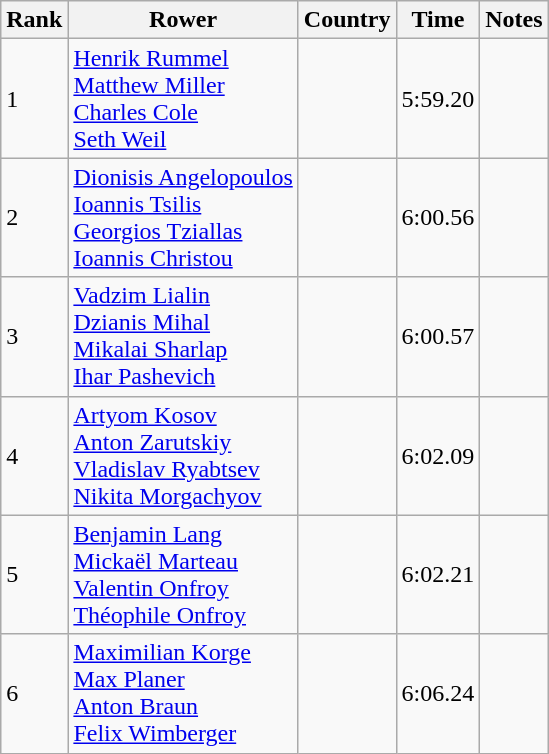<table class="wikitable">
<tr>
<th>Rank</th>
<th>Rower</th>
<th>Country</th>
<th>Time</th>
<th>Notes</th>
</tr>
<tr>
<td>1</td>
<td><a href='#'>Henrik Rummel</a><br><a href='#'>Matthew Miller</a><br><a href='#'>Charles Cole</a><br><a href='#'>Seth Weil</a></td>
<td></td>
<td>5:59.20</td>
<td></td>
</tr>
<tr>
<td>2</td>
<td><a href='#'>Dionisis Angelopoulos</a><br><a href='#'>Ioannis Tsilis</a><br><a href='#'>Georgios Tziallas</a><br><a href='#'>Ioannis Christou</a></td>
<td></td>
<td>6:00.56</td>
<td></td>
</tr>
<tr>
<td>3</td>
<td><a href='#'>Vadzim Lialin</a><br><a href='#'>Dzianis Mihal</a><br><a href='#'>Mikalai Sharlap</a><br><a href='#'>Ihar Pashevich</a></td>
<td></td>
<td>6:00.57</td>
<td></td>
</tr>
<tr>
<td>4</td>
<td><a href='#'>Artyom Kosov</a><br><a href='#'>Anton Zarutskiy</a><br><a href='#'>Vladislav Ryabtsev</a><br><a href='#'>Nikita Morgachyov</a></td>
<td></td>
<td>6:02.09</td>
<td></td>
</tr>
<tr>
<td>5</td>
<td><a href='#'>Benjamin Lang</a><br><a href='#'>Mickaël Marteau</a><br><a href='#'>Valentin Onfroy</a><br><a href='#'>Théophile Onfroy</a></td>
<td></td>
<td>6:02.21</td>
<td></td>
</tr>
<tr>
<td>6</td>
<td><a href='#'>Maximilian Korge</a><br><a href='#'>Max Planer</a><br><a href='#'>Anton Braun</a><br><a href='#'>Felix Wimberger</a></td>
<td></td>
<td>6:06.24</td>
<td></td>
</tr>
</table>
